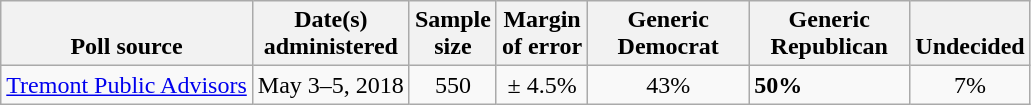<table class="wikitable">
<tr valign=bottom>
<th>Poll source</th>
<th>Date(s)<br>administered</th>
<th>Sample<br>size</th>
<th>Margin<br>of error</th>
<th style="width:100px;">Generic<br>Democrat</th>
<th style="width:100px;">Generic<br>Republican</th>
<th>Undecided</th>
</tr>
<tr>
<td><a href='#'>Tremont Public Advisors</a></td>
<td align=center>May 3–5, 2018</td>
<td align=center>550</td>
<td align=center>± 4.5%</td>
<td align=center>43%</td>
<td><strong>50%</strong></td>
<td align=center>7%</td>
</tr>
</table>
